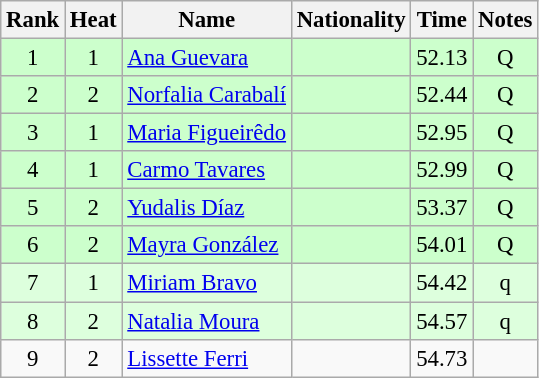<table class="wikitable sortable" style="text-align:center;font-size:95%">
<tr>
<th>Rank</th>
<th>Heat</th>
<th>Name</th>
<th>Nationality</th>
<th>Time</th>
<th>Notes</th>
</tr>
<tr bgcolor=ccffcc>
<td>1</td>
<td>1</td>
<td align=left><a href='#'>Ana Guevara</a></td>
<td align=left></td>
<td>52.13</td>
<td>Q</td>
</tr>
<tr bgcolor=ccffcc>
<td>2</td>
<td>2</td>
<td align=left><a href='#'>Norfalia Carabalí</a></td>
<td align=left></td>
<td>52.44</td>
<td>Q</td>
</tr>
<tr bgcolor=ccffcc>
<td>3</td>
<td>1</td>
<td align=left><a href='#'>Maria Figueirêdo</a></td>
<td align=left></td>
<td>52.95</td>
<td>Q</td>
</tr>
<tr bgcolor=ccffcc>
<td>4</td>
<td>1</td>
<td align=left><a href='#'>Carmo Tavares</a></td>
<td align=left></td>
<td>52.99</td>
<td>Q</td>
</tr>
<tr bgcolor=ccffcc>
<td>5</td>
<td>2</td>
<td align=left><a href='#'>Yudalis Díaz</a></td>
<td align=left></td>
<td>53.37</td>
<td>Q</td>
</tr>
<tr bgcolor=ccffcc>
<td>6</td>
<td>2</td>
<td align=left><a href='#'>Mayra González</a></td>
<td align=left></td>
<td>54.01</td>
<td>Q</td>
</tr>
<tr bgcolor=ddffdd>
<td>7</td>
<td>1</td>
<td align=left><a href='#'>Miriam Bravo</a></td>
<td align=left></td>
<td>54.42</td>
<td>q</td>
</tr>
<tr bgcolor=ddffdd>
<td>8</td>
<td>2</td>
<td align=left><a href='#'>Natalia Moura</a></td>
<td align=left></td>
<td>54.57</td>
<td>q</td>
</tr>
<tr>
<td>9</td>
<td>2</td>
<td align=left><a href='#'>Lissette Ferri</a></td>
<td align=left></td>
<td>54.73</td>
<td></td>
</tr>
</table>
